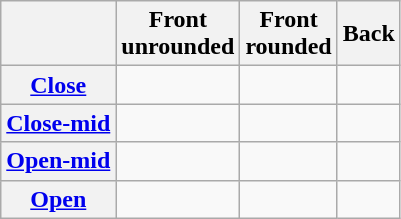<table class="wikitable" style="text-align: center">
<tr>
<th> </th>
<th>Front<br>unrounded</th>
<th>Front<br>rounded</th>
<th>Back</th>
</tr>
<tr>
<th> <a href='#'>Close</a></th>
<td></td>
<td></td>
<td></td>
</tr>
<tr>
<th> <a href='#'>Close-mid</a></th>
<td></td>
<td></td>
<td></td>
</tr>
<tr>
<th> <a href='#'>Open-mid</a></th>
<td></td>
<td></td>
<td></td>
</tr>
<tr>
<th> <a href='#'>Open</a></th>
<td></td>
<td></td>
<td></td>
</tr>
</table>
